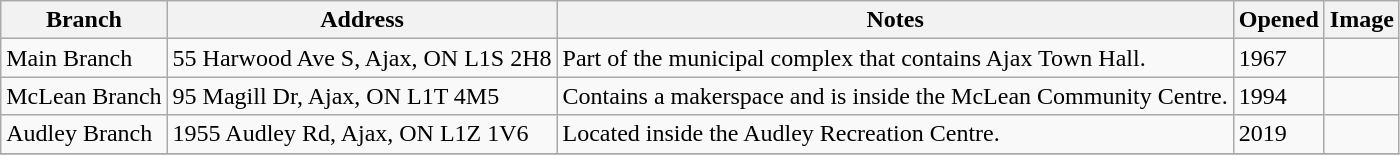<table class="wikitable">
<tr>
<th>Branch</th>
<th>Address</th>
<th>Notes</th>
<th>Opened</th>
<th>Image</th>
</tr>
<tr>
<td>Main Branch</td>
<td>55 Harwood Ave S, Ajax, ON L1S 2H8</td>
<td>Part of the municipal complex that contains Ajax Town Hall.</td>
<td>1967</td>
<td></td>
</tr>
<tr>
<td>McLean Branch</td>
<td>95 Magill Dr, Ajax, ON L1T 4M5</td>
<td>Contains a makerspace and is inside the McLean Community Centre.</td>
<td>1994</td>
<td></td>
</tr>
<tr>
<td>Audley Branch</td>
<td>1955 Audley Rd, Ajax, ON L1Z 1V6</td>
<td>Located inside the Audley Recreation Centre.</td>
<td>2019</td>
<td></td>
</tr>
<tr>
</tr>
</table>
